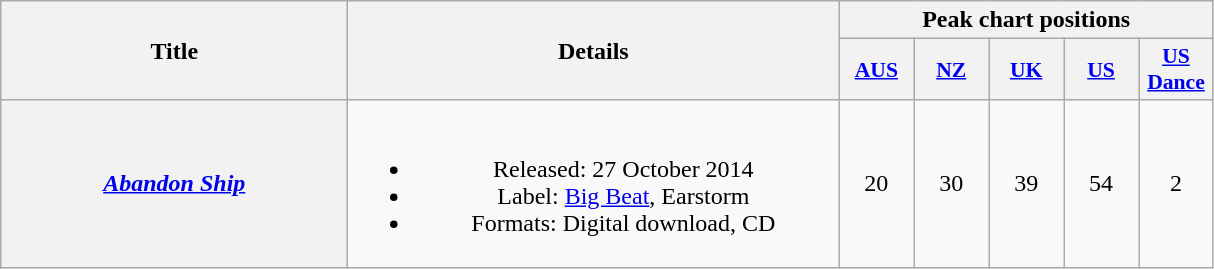<table class="wikitable plainrowheaders" style="text-align:center;">
<tr>
<th scope="col" style="width:14em;" rowspan="2">Title</th>
<th scope="col" style="width:20em;" rowspan="2">Details</th>
<th scope="col" colspan="5">Peak chart positions</th>
</tr>
<tr>
<th scope="col" style="width:3em;font-size:90%;"><a href='#'>AUS</a><br></th>
<th scope="col" style="width:3em;font-size:90%;"><a href='#'>NZ</a><br></th>
<th scope="col" style="width:3em;font-size:90%;"><a href='#'>UK</a><br></th>
<th scope="col" style="width:3em;font-size:90%;"><a href='#'>US</a><br></th>
<th scope="col" style="width:3em;font-size:90%;"><a href='#'>US<br>Dance</a><br></th>
</tr>
<tr>
<th scope="row"><em><a href='#'>Abandon Ship</a></em></th>
<td><br><ul><li>Released: 27 October 2014</li><li>Label: <a href='#'>Big Beat</a>, Earstorm</li><li>Formats: Digital download, CD</li></ul></td>
<td>20</td>
<td>30</td>
<td>39</td>
<td>54</td>
<td>2</td>
</tr>
</table>
